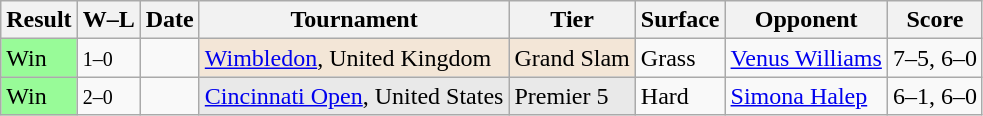<table class="sortable wikitable">
<tr>
<th>Result</th>
<th class="unsortable">W–L</th>
<th>Date</th>
<th>Tournament</th>
<th>Tier</th>
<th>Surface</th>
<th>Opponent</th>
<th class="unsortable">Score</th>
</tr>
<tr>
<td bgcolor=98FB98>Win</td>
<td><small>1–0</small></td>
<td><a href='#'></a></td>
<td style="background:#f3e6d7;"><a href='#'>Wimbledon</a>, United Kingdom</td>
<td style="background:#f3e6d7;">Grand Slam</td>
<td>Grass</td>
<td> <a href='#'>Venus Williams</a></td>
<td>7–5, 6–0</td>
</tr>
<tr>
<td bgcolor=98FB98>Win</td>
<td><small>2–0</small></td>
<td><a href='#'></a></td>
<td style="background:#E9E9E9;"><a href='#'>Cincinnati Open</a>, United States</td>
<td style="background:#E9E9E9;">Premier 5</td>
<td>Hard</td>
<td> <a href='#'>Simona Halep</a></td>
<td>6–1, 6–0</td>
</tr>
</table>
